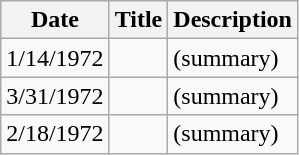<table class="wikitable">
<tr>
<th>Date</th>
<th>Title</th>
<th>Description</th>
</tr>
<tr>
<td>1/14/1972</td>
<td></td>
<td>(summary)</td>
</tr>
<tr>
<td>3/31/1972</td>
<td></td>
<td>(summary)</td>
</tr>
<tr>
<td>2/18/1972</td>
<td></td>
<td>(summary)</td>
</tr>
</table>
